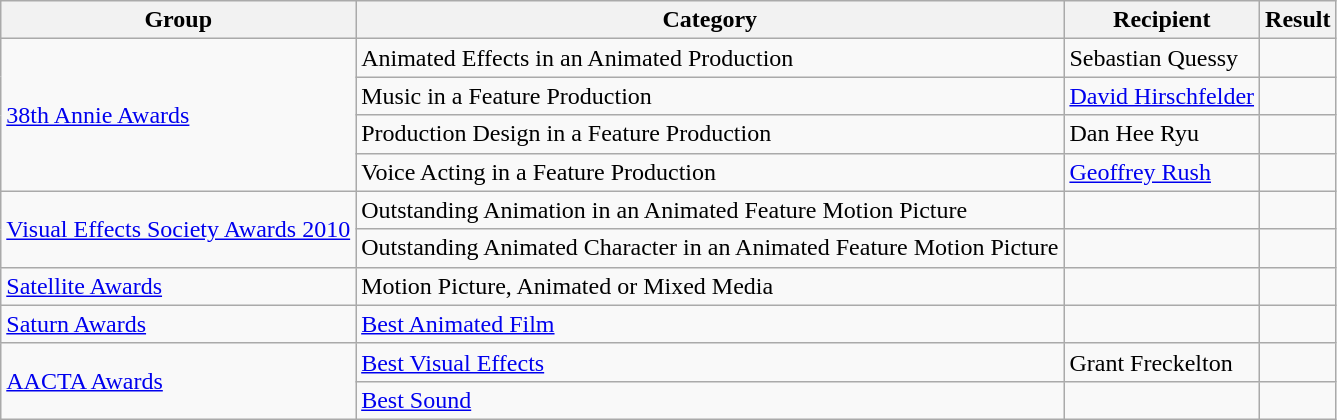<table class="wikitable">
<tr>
<th>Group</th>
<th>Category</th>
<th>Recipient</th>
<th>Result</th>
</tr>
<tr>
<td rowspan="4"><a href='#'>38th Annie Awards</a></td>
<td>Animated Effects in an Animated Production</td>
<td>Sebastian Quessy</td>
<td></td>
</tr>
<tr>
<td>Music in a Feature Production</td>
<td><a href='#'>David Hirschfelder</a></td>
<td></td>
</tr>
<tr>
<td>Production Design in a Feature Production</td>
<td>Dan Hee Ryu</td>
<td></td>
</tr>
<tr>
<td>Voice Acting in a Feature Production</td>
<td><a href='#'>Geoffrey Rush</a></td>
<td></td>
</tr>
<tr>
<td rowspan="2"><a href='#'>Visual Effects Society Awards 2010</a></td>
<td>Outstanding Animation in an Animated Feature Motion Picture</td>
<td></td>
<td></td>
</tr>
<tr>
<td>Outstanding Animated Character in an Animated Feature Motion Picture</td>
<td></td>
<td></td>
</tr>
<tr>
<td><a href='#'>Satellite Awards</a></td>
<td>Motion Picture, Animated or Mixed Media</td>
<td></td>
<td></td>
</tr>
<tr>
<td><a href='#'>Saturn Awards</a></td>
<td><a href='#'>Best Animated Film</a></td>
<td></td>
<td></td>
</tr>
<tr>
<td rowspan="2"><a href='#'>AACTA Awards</a></td>
<td><a href='#'>Best Visual Effects</a></td>
<td>Grant Freckelton</td>
<td></td>
</tr>
<tr>
<td><a href='#'>Best Sound</a></td>
<td></td>
<td></td>
</tr>
</table>
